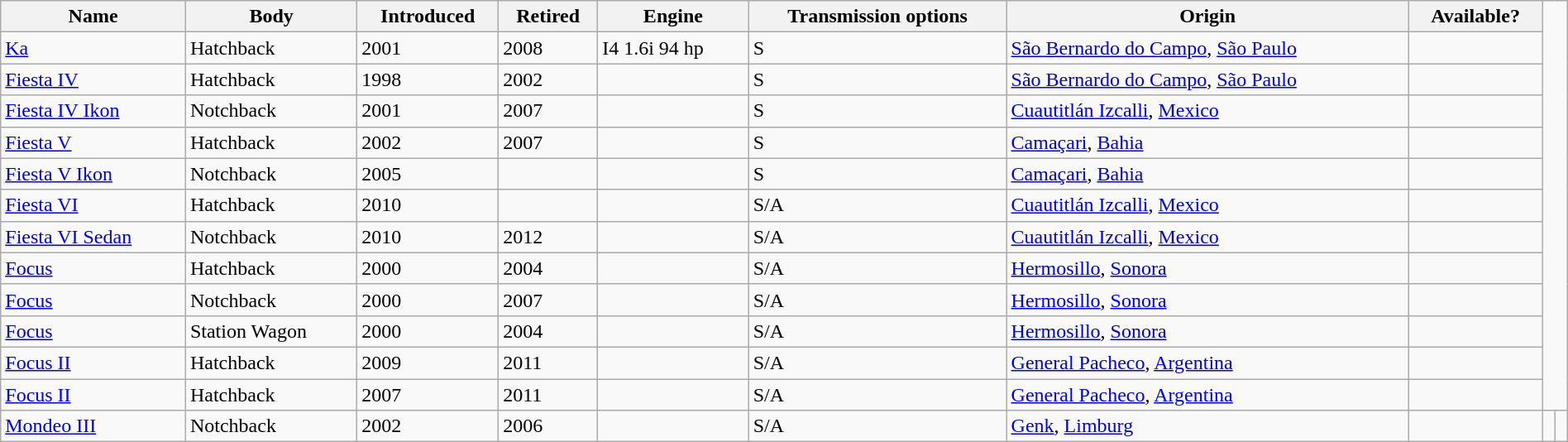<table class="wikitable" style="width:100%;">
<tr>
<th>Name</th>
<th>Body</th>
<th>Introduced</th>
<th>Retired</th>
<th>Engine</th>
<th>Transmission options</th>
<th>Origin</th>
<th>Available?</th>
</tr>
<tr>
<td><a href='#'>Ka</a></td>
<td>Hatchback</td>
<td>2001</td>
<td>2008</td>
<td>I4 1.6i 94 hp</td>
<td>S</td>
<td> <a href='#'>São Bernardo do Campo</a>, <a href='#'>São Paulo</a></td>
<td></td>
</tr>
<tr>
<td><a href='#'>Fiesta IV</a></td>
<td>Hatchback</td>
<td>1998</td>
<td>2002</td>
<td></td>
<td>S</td>
<td> <a href='#'>São Bernardo do Campo</a>, <a href='#'>São Paulo</a></td>
<td></td>
</tr>
<tr>
<td><a href='#'>Fiesta IV Ikon</a></td>
<td>Notchback</td>
<td>2001</td>
<td>2007</td>
<td></td>
<td>S</td>
<td> <a href='#'>Cuautitlán Izcalli</a>, <a href='#'>Mexico</a></td>
<td></td>
</tr>
<tr>
<td><a href='#'>Fiesta V</a></td>
<td>Hatchback</td>
<td>2002</td>
<td>2007</td>
<td></td>
<td>S</td>
<td> <a href='#'>Camaçari</a>, <a href='#'>Bahia</a></td>
<td></td>
</tr>
<tr>
<td><a href='#'>Fiesta V Ikon</a></td>
<td>Notchback</td>
<td>2005</td>
<td></td>
<td></td>
<td>S</td>
<td> <a href='#'>Camaçari</a>, <a href='#'>Bahia</a></td>
<td></td>
</tr>
<tr>
<td><a href='#'>Fiesta VI</a></td>
<td>Hatchback</td>
<td>2010</td>
<td></td>
<td></td>
<td>S/A</td>
<td> <a href='#'>Cuautitlán Izcalli</a>, <a href='#'>Mexico</a></td>
<td></td>
</tr>
<tr>
<td><a href='#'>Fiesta VI Sedan</a></td>
<td>Notchback</td>
<td>2010</td>
<td>2012</td>
<td></td>
<td>S/A</td>
<td> <a href='#'>Cuautitlán Izcalli</a>, <a href='#'>Mexico</a></td>
<td></td>
</tr>
<tr>
<td><a href='#'>Focus</a></td>
<td>Hatchback</td>
<td>2000</td>
<td>2004</td>
<td></td>
<td>S/A</td>
<td> <a href='#'>Hermosillo</a>, <a href='#'>Sonora</a></td>
<td></td>
</tr>
<tr>
<td><a href='#'>Focus</a></td>
<td>Notchback</td>
<td>2000</td>
<td>2007</td>
<td></td>
<td>S/A</td>
<td> <a href='#'>Hermosillo</a>, <a href='#'>Sonora</a></td>
<td></td>
</tr>
<tr>
<td><a href='#'>Focus</a></td>
<td>Station Wagon</td>
<td>2000</td>
<td>2004</td>
<td></td>
<td>S/A</td>
<td> <a href='#'>Hermosillo</a>, <a href='#'>Sonora</a></td>
<td></td>
</tr>
<tr>
<td><a href='#'>Focus II</a></td>
<td>Hatchback</td>
<td>2009</td>
<td>2011</td>
<td></td>
<td>S/A</td>
<td> <a href='#'>General Pacheco</a>, <a href='#'>Argentina</a></td>
<td></td>
</tr>
<tr>
<td><a href='#'>Focus II</a></td>
<td>Hatchback</td>
<td>2007</td>
<td>2011</td>
<td></td>
<td>S/A</td>
<td> <a href='#'>General Pacheco</a>, <a href='#'>Argentina</a></td>
<td></td>
</tr>
<tr>
<td><a href='#'>Mondeo III</a></td>
<td>Notchback</td>
<td>2002</td>
<td>2006</td>
<td></td>
<td>S/A</td>
<td> <a href='#'>Genk</a>, <a href='#'>Limburg</a></td>
<td></td>
<td></td>
<td></td>
</tr>
</table>
